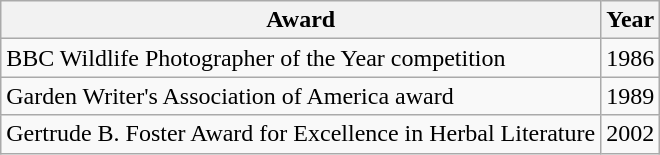<table class="wikitable">
<tr>
<th>Award</th>
<th>Year</th>
</tr>
<tr>
<td>BBC Wildlife Photographer of the Year competition</td>
<td>1986</td>
</tr>
<tr>
<td>Garden Writer's Association of America award</td>
<td>1989</td>
</tr>
<tr>
<td>Gertrude B. Foster Award for Excellence in Herbal Literature</td>
<td>2002</td>
</tr>
</table>
